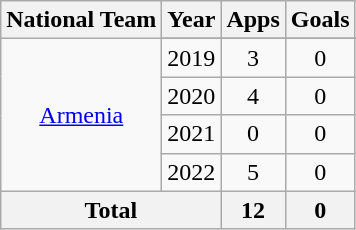<table class="wikitable" style="text-align:center">
<tr>
<th>National Team</th>
<th>Year</th>
<th>Apps</th>
<th>Goals</th>
</tr>
<tr>
<td rowspan="5"><a href='#'>Armenia</a></td>
</tr>
<tr>
<td>2019</td>
<td>3</td>
<td>0</td>
</tr>
<tr>
<td>2020</td>
<td>4</td>
<td>0</td>
</tr>
<tr>
<td>2021</td>
<td>0</td>
<td>0</td>
</tr>
<tr>
<td>2022</td>
<td>5</td>
<td>0</td>
</tr>
<tr>
<th colspan=2>Total</th>
<th>12</th>
<th>0</th>
</tr>
</table>
